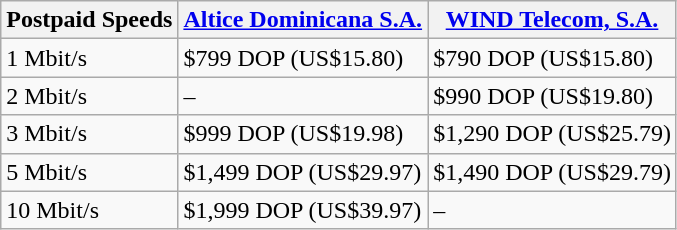<table class="wikitable">
<tr>
<th>Postpaid Speeds</th>
<th><a href='#'>Altice Dominicana S.A.</a></th>
<th><a href='#'>WIND Telecom, S.A.</a></th>
</tr>
<tr>
<td>1 Mbit/s</td>
<td>$799 DOP (US$15.80)</td>
<td>$790 DOP (US$15.80)</td>
</tr>
<tr>
<td>2 Mbit/s</td>
<td>–</td>
<td>$990 DOP (US$19.80)</td>
</tr>
<tr>
<td>3 Mbit/s</td>
<td>$999 DOP (US$19.98)</td>
<td>$1,290 DOP (US$25.79)</td>
</tr>
<tr>
<td>5 Mbit/s</td>
<td>$1,499 DOP (US$29.97)</td>
<td>$1,490 DOP (US$29.79)</td>
</tr>
<tr>
<td>10 Mbit/s</td>
<td>$1,999 DOP (US$39.97)</td>
<td>–</td>
</tr>
</table>
